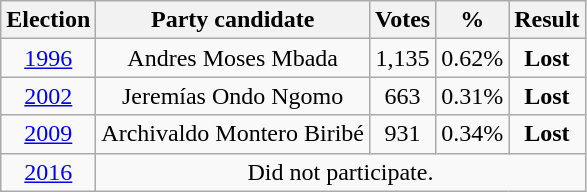<table class="wikitable" style="text-align:center">
<tr>
<th>Election</th>
<th>Party candidate</th>
<th>Votes</th>
<th>%</th>
<th>Result</th>
</tr>
<tr>
<td><a href='#'>1996</a></td>
<td>Andres Moses Mbada</td>
<td>1,135</td>
<td>0.62%</td>
<td><strong>Lost</strong> </td>
</tr>
<tr>
<td><a href='#'>2002</a></td>
<td>Jeremías Ondo Ngomo</td>
<td>663</td>
<td>0.31%</td>
<td><strong>Lost</strong> </td>
</tr>
<tr>
<td><a href='#'>2009</a></td>
<td>Archivaldo Montero Biribé</td>
<td>931</td>
<td>0.34%</td>
<td><strong>Lost</strong> </td>
</tr>
<tr>
<td><a href='#'>2016</a></td>
<td colspan="4">Did not participate.</td>
</tr>
</table>
